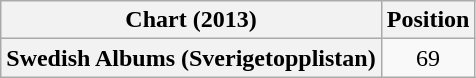<table class="wikitable plainrowheaders" style="text-align:center;">
<tr>
<th scope="col">Chart (2013)</th>
<th scope="col">Position</th>
</tr>
<tr>
<th scope="row">Swedish Albums (Sverigetopplistan)</th>
<td>69</td>
</tr>
</table>
